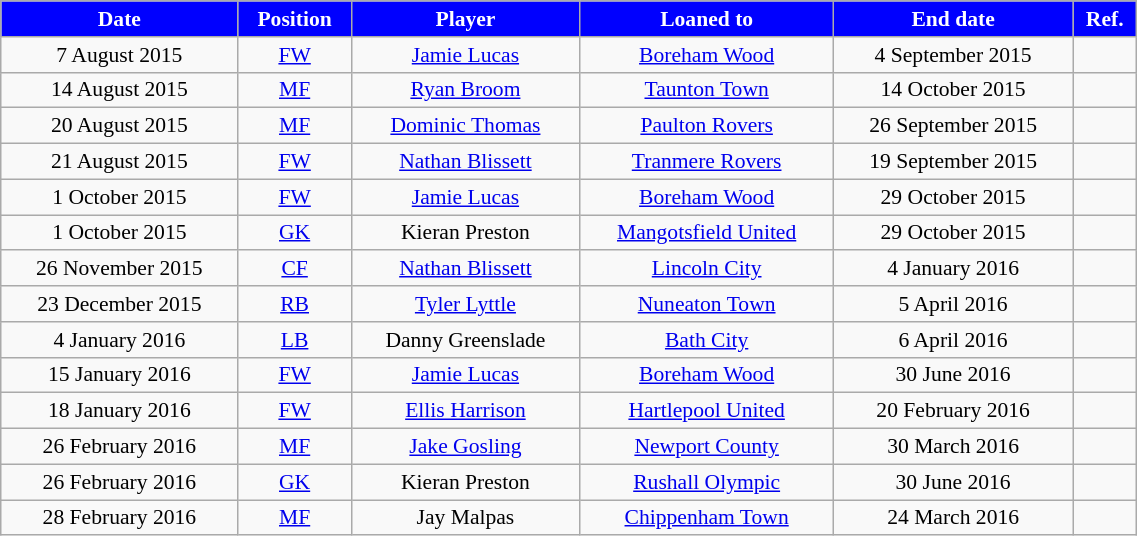<table class="wikitable" style="text-align:center; font-size:90%; width:60%">
<tr>
<th style="background:blue; color:#FFFFFF;">Date</th>
<th style="background:blue; color:#FFFFFF;">Position</th>
<th style="background:blue; color:#FFFFFF;">Player</th>
<th style="background:blue; color:#FFFFFF;">Loaned to</th>
<th style="background:blue; color:#FFFFFF;">End date</th>
<th style="background:blue; color:#FFFFFF;">Ref.</th>
</tr>
<tr>
<td>7 August 2015</td>
<td><a href='#'>FW</a></td>
<td><a href='#'>Jamie Lucas</a></td>
<td><a href='#'>Boreham Wood</a></td>
<td>4 September 2015</td>
<td></td>
</tr>
<tr>
<td>14 August 2015</td>
<td><a href='#'>MF</a></td>
<td><a href='#'>Ryan Broom</a></td>
<td><a href='#'>Taunton Town</a></td>
<td>14 October 2015</td>
<td></td>
</tr>
<tr>
<td>20 August 2015</td>
<td><a href='#'>MF</a></td>
<td><a href='#'>Dominic Thomas</a></td>
<td><a href='#'>Paulton Rovers</a></td>
<td>26 September 2015</td>
<td></td>
</tr>
<tr>
<td>21 August 2015</td>
<td><a href='#'>FW</a></td>
<td><a href='#'>Nathan Blissett</a></td>
<td><a href='#'>Tranmere Rovers</a></td>
<td>19 September 2015</td>
<td></td>
</tr>
<tr>
<td>1 October 2015</td>
<td><a href='#'>FW</a></td>
<td><a href='#'>Jamie Lucas</a></td>
<td><a href='#'>Boreham Wood</a></td>
<td>29 October 2015</td>
<td></td>
</tr>
<tr>
<td>1 October 2015</td>
<td><a href='#'>GK</a></td>
<td>Kieran Preston</td>
<td><a href='#'>Mangotsfield United</a></td>
<td>29 October 2015</td>
<td></td>
</tr>
<tr>
<td>26 November 2015</td>
<td><a href='#'>CF</a></td>
<td><a href='#'>Nathan Blissett</a></td>
<td><a href='#'>Lincoln City</a></td>
<td>4 January 2016</td>
<td></td>
</tr>
<tr>
<td>23 December 2015</td>
<td><a href='#'>RB</a></td>
<td><a href='#'>Tyler Lyttle</a></td>
<td><a href='#'>Nuneaton Town</a></td>
<td>5 April 2016</td>
<td></td>
</tr>
<tr>
<td>4 January 2016</td>
<td><a href='#'>LB</a></td>
<td>Danny Greenslade</td>
<td><a href='#'>Bath City</a></td>
<td>6 April 2016</td>
<td></td>
</tr>
<tr>
<td>15 January 2016</td>
<td><a href='#'>FW</a></td>
<td><a href='#'>Jamie Lucas</a></td>
<td><a href='#'>Boreham Wood</a></td>
<td>30 June 2016</td>
<td></td>
</tr>
<tr>
<td>18 January 2016</td>
<td><a href='#'>FW</a></td>
<td><a href='#'>Ellis Harrison</a></td>
<td><a href='#'>Hartlepool United</a></td>
<td>20 February 2016</td>
<td></td>
</tr>
<tr>
<td>26 February 2016</td>
<td><a href='#'>MF</a></td>
<td><a href='#'>Jake Gosling</a></td>
<td><a href='#'>Newport County</a></td>
<td>30 March 2016</td>
<td></td>
</tr>
<tr>
<td>26 February 2016</td>
<td><a href='#'>GK</a></td>
<td>Kieran Preston</td>
<td><a href='#'>Rushall Olympic</a></td>
<td>30 June 2016</td>
<td></td>
</tr>
<tr>
<td>28 February 2016</td>
<td><a href='#'>MF</a></td>
<td>Jay Malpas</td>
<td><a href='#'>Chippenham Town</a></td>
<td>24 March 2016</td>
<td></td>
</tr>
</table>
